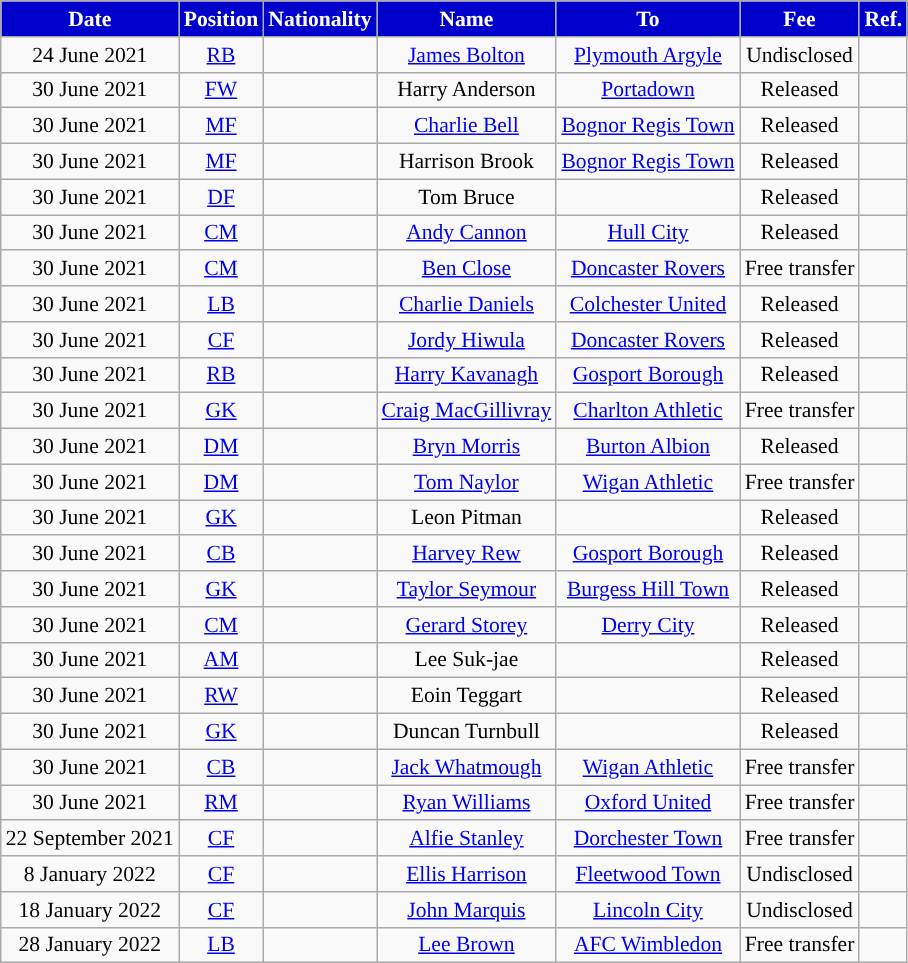<table class="wikitable"  style="text-align:center; font-size:90%; ">
<tr>
<th style="background:mediumblue;color:white;">Date</th>
<th style="background:mediumblue;color:white;">Position</th>
<th style="background:mediumblue;color:white;">Nationality</th>
<th style="background:mediumblue;color:white;">Name</th>
<th style="background:mediumblue;color:white;">To</th>
<th style="background:mediumblue;color:white;">Fee</th>
<th style="background:mediumblue;color:white;">Ref.</th>
</tr>
<tr>
<td>24 June 2021</td>
<td><a href='#'>RB</a></td>
<td></td>
<td><a href='#'>James Bolton</a></td>
<td> <a href='#'>Plymouth Argyle</a></td>
<td>Undisclosed</td>
<td></td>
</tr>
<tr>
<td>30 June 2021</td>
<td><a href='#'>FW</a></td>
<td></td>
<td>Harry Anderson</td>
<td> <a href='#'>Portadown</a></td>
<td>Released</td>
<td></td>
</tr>
<tr>
<td>30 June 2021</td>
<td><a href='#'>MF</a></td>
<td></td>
<td><a href='#'>Charlie Bell</a></td>
<td> <a href='#'>Bognor Regis Town</a></td>
<td>Released</td>
<td></td>
</tr>
<tr>
<td>30 June 2021</td>
<td><a href='#'>MF</a></td>
<td></td>
<td>Harrison Brook</td>
<td> <a href='#'>Bognor Regis Town</a></td>
<td>Released</td>
<td></td>
</tr>
<tr>
<td>30 June 2021</td>
<td><a href='#'>DF</a></td>
<td></td>
<td>Tom Bruce</td>
<td></td>
<td>Released</td>
<td></td>
</tr>
<tr>
<td>30 June 2021</td>
<td><a href='#'>CM</a></td>
<td></td>
<td><a href='#'>Andy Cannon</a></td>
<td> <a href='#'>Hull City</a></td>
<td>Released</td>
<td></td>
</tr>
<tr>
<td>30 June 2021</td>
<td><a href='#'>CM</a></td>
<td></td>
<td><a href='#'>Ben Close</a></td>
<td> <a href='#'>Doncaster Rovers</a></td>
<td>Free transfer</td>
<td></td>
</tr>
<tr>
<td>30 June 2021</td>
<td><a href='#'>LB</a></td>
<td></td>
<td><a href='#'>Charlie Daniels</a></td>
<td> <a href='#'>Colchester United</a></td>
<td>Released</td>
<td></td>
</tr>
<tr>
<td>30 June 2021</td>
<td><a href='#'>CF</a></td>
<td></td>
<td><a href='#'>Jordy Hiwula</a></td>
<td> <a href='#'>Doncaster Rovers</a></td>
<td>Released</td>
<td></td>
</tr>
<tr>
<td>30 June 2021</td>
<td><a href='#'>RB</a></td>
<td></td>
<td><a href='#'>Harry Kavanagh</a></td>
<td> <a href='#'>Gosport Borough</a></td>
<td>Released</td>
<td></td>
</tr>
<tr>
<td>30 June 2021</td>
<td><a href='#'>GK</a></td>
<td></td>
<td><a href='#'>Craig MacGillivray</a></td>
<td> <a href='#'>Charlton Athletic</a></td>
<td>Free transfer</td>
<td></td>
</tr>
<tr>
<td>30 June 2021</td>
<td><a href='#'>DM</a></td>
<td></td>
<td><a href='#'>Bryn Morris</a></td>
<td> <a href='#'>Burton Albion</a></td>
<td>Released</td>
<td></td>
</tr>
<tr>
<td>30 June 2021</td>
<td><a href='#'>DM</a></td>
<td></td>
<td><a href='#'>Tom Naylor</a></td>
<td> <a href='#'>Wigan Athletic</a></td>
<td>Free transfer</td>
<td></td>
</tr>
<tr>
<td>30 June 2021</td>
<td><a href='#'>GK</a></td>
<td></td>
<td>Leon Pitman</td>
<td></td>
<td>Released</td>
<td></td>
</tr>
<tr>
<td>30 June 2021</td>
<td><a href='#'>CB</a></td>
<td></td>
<td><a href='#'>Harvey Rew</a></td>
<td> <a href='#'>Gosport Borough</a></td>
<td>Released</td>
<td></td>
</tr>
<tr>
<td>30 June 2021</td>
<td><a href='#'>GK</a></td>
<td></td>
<td><a href='#'>Taylor Seymour</a></td>
<td> <a href='#'>Burgess Hill Town</a></td>
<td>Released</td>
<td></td>
</tr>
<tr>
<td>30 June 2021</td>
<td><a href='#'>CM</a></td>
<td></td>
<td><a href='#'>Gerard Storey</a></td>
<td> <a href='#'>Derry City</a></td>
<td>Released</td>
<td></td>
</tr>
<tr>
<td>30 June 2021</td>
<td><a href='#'>AM</a></td>
<td></td>
<td>Lee Suk-jae</td>
<td></td>
<td>Released</td>
<td></td>
</tr>
<tr>
<td>30 June 2021</td>
<td><a href='#'>RW</a></td>
<td></td>
<td>Eoin Teggart</td>
<td></td>
<td>Released</td>
<td></td>
</tr>
<tr>
<td>30 June 2021</td>
<td><a href='#'>GK</a></td>
<td></td>
<td>Duncan Turnbull</td>
<td></td>
<td>Released</td>
<td></td>
</tr>
<tr>
<td>30 June 2021</td>
<td><a href='#'>CB</a></td>
<td></td>
<td><a href='#'>Jack Whatmough</a></td>
<td> <a href='#'>Wigan Athletic</a></td>
<td>Free transfer</td>
<td></td>
</tr>
<tr>
<td>30 June 2021</td>
<td><a href='#'>RM</a></td>
<td></td>
<td><a href='#'>Ryan Williams</a></td>
<td> <a href='#'>Oxford United</a></td>
<td>Free transfer</td>
<td></td>
</tr>
<tr>
<td>22 September 2021</td>
<td><a href='#'>CF</a></td>
<td></td>
<td><a href='#'>Alfie Stanley</a></td>
<td> <a href='#'>Dorchester Town</a></td>
<td>Free transfer</td>
<td></td>
</tr>
<tr>
<td>8 January 2022</td>
<td><a href='#'>CF</a></td>
<td></td>
<td><a href='#'>Ellis Harrison</a></td>
<td> <a href='#'>Fleetwood Town</a></td>
<td>Undisclosed</td>
<td></td>
</tr>
<tr>
<td>18 January 2022</td>
<td><a href='#'>CF</a></td>
<td></td>
<td><a href='#'>John Marquis</a></td>
<td> <a href='#'>Lincoln City</a></td>
<td>Undisclosed</td>
<td></td>
</tr>
<tr>
<td>28 January 2022</td>
<td><a href='#'>LB</a></td>
<td></td>
<td><a href='#'>Lee Brown</a></td>
<td> <a href='#'>AFC Wimbledon</a></td>
<td>Free transfer</td>
<td></td>
</tr>
</table>
